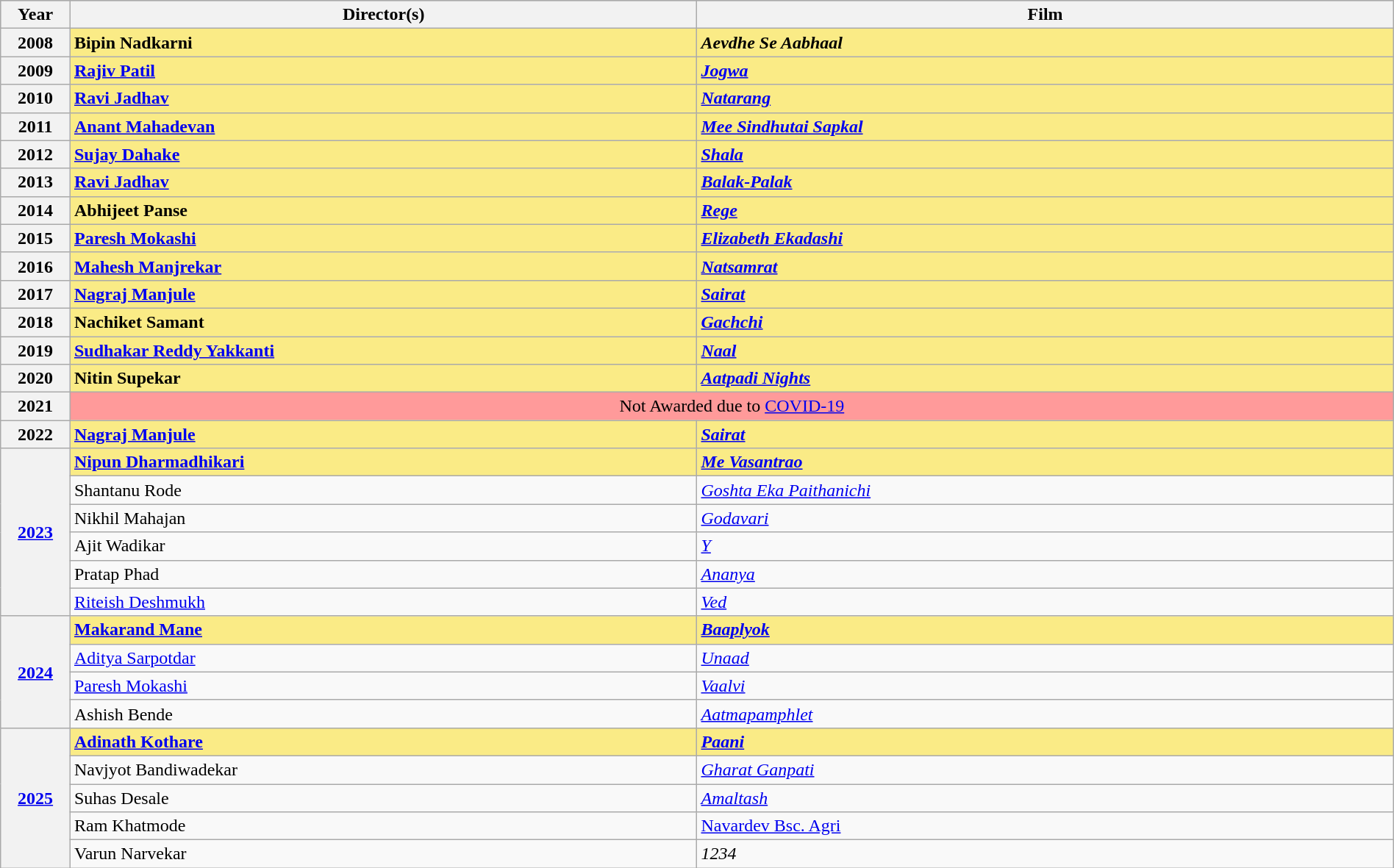<table class="wikitable" style="width:100%">
<tr bgcolor="#bebebe">
<th width="5%">Year</th>
<th width="45%">Director(s)</th>
<th width="50%">Film</th>
</tr>
<tr>
<th rowspan="1" style="text-align:center"><strong>2008</strong><br></th>
<td style="background:#FAEB86;"><strong>Bipin Nadkarni</strong></td>
<td style="background:#FAEB86;"><strong><em>Aevdhe Se Aabhaal</em></strong></td>
</tr>
<tr>
<th rowspan="1" style="text-align:center"><strong>2009</strong></th>
<td style="background:#FAEB86;"><strong><a href='#'>Rajiv Patil</a></strong></td>
<td style="background:#FAEB86;"><strong><em><a href='#'>Jogwa</a></em></strong></td>
</tr>
<tr>
<th rowspan="1" style="text-align:center"><strong>2010</strong></th>
<td style="background:#FAEB86;"><strong><a href='#'>Ravi Jadhav</a></strong></td>
<td style="background:#FAEB86;"><strong><em><a href='#'>Natarang</a></em></strong></td>
</tr>
<tr>
<th rowspan="1" style="text-align:center"><strong>2011</strong></th>
<td style="background:#FAEB86;"><strong><a href='#'>Anant Mahadevan</a></strong></td>
<td style="background:#FAEB86;"><strong><em><a href='#'>Mee Sindhutai Sapkal</a></em></strong></td>
</tr>
<tr>
<th rowspan="1" style="text-align:center"><strong>2012</strong></th>
<td style="background:#FAEB86;"><strong><a href='#'>Sujay Dahake</a></strong></td>
<td style="background:#FAEB86;"><strong><em><a href='#'>Shala</a></em></strong></td>
</tr>
<tr>
<th rowspan="1" style="text-align:center"><strong>2013</strong><br></th>
<td style="background:#FAEB86;"><strong><a href='#'>Ravi Jadhav</a></strong></td>
<td style="background:#FAEB86;"><strong><em><a href='#'>Balak-Palak</a></em></strong></td>
</tr>
<tr>
<th rowspan="1" style="text-align:center"><strong>2014</strong></th>
<td style="background:#FAEB86;"><strong>Abhijeet Panse</strong></td>
<td style="background:#FAEB86;"><strong><em><a href='#'>Rege</a></em></strong></td>
</tr>
<tr>
<th rowspan="1" style="text-align:center"><strong>2015</strong><br></th>
<td style="background:#FAEB86;"><strong><a href='#'>Paresh Mokashi</a> </strong></td>
<td style="background:#FAEB86;"><strong><em><a href='#'>Elizabeth Ekadashi</a></em></strong></td>
</tr>
<tr>
<th rowspan="1" style="text-align:center"><strong>2016</strong></th>
<td style="background:#FAEB86;"><strong><a href='#'>Mahesh Manjrekar</a></strong></td>
<td style="background:#FAEB86;"><strong><em><a href='#'>Natsamrat</a></em></strong></td>
</tr>
<tr>
<th rowspan="1" style="text-align:center"><strong>2017</strong><br></th>
<td style="background:#FAEB86;"><strong><a href='#'>Nagraj Manjule</a></strong></td>
<td style="background:#FAEB86;"><strong><em><a href='#'>Sairat</a></em></strong></td>
</tr>
<tr>
<th rowspan="1" style="text-align:center"><strong>2018</strong></th>
<td style="background:#FAEB86;"><strong>Nachiket Samant</strong></td>
<td style="background:#FAEB86;"><strong><em><a href='#'>Gachchi</a></em></strong></td>
</tr>
<tr>
<th rowspan="1" style="text-align:center"><strong>2019</strong><br></th>
<td style="background:#FAEB86;"><strong><a href='#'>Sudhakar Reddy Yakkanti</a></strong></td>
<td style="background:#FAEB86;"><strong><em><a href='#'>Naal</a></em></strong></td>
</tr>
<tr>
<th rowspan="1" style="text-align:center"><strong>2020</strong><br></th>
<td style="background:#FAEB86;"><strong>Nitin Supekar</strong></td>
<td style="background:#FAEB86;"><strong><em><a href='#'>Aatpadi Nights</a></em></strong></td>
</tr>
<tr>
<th scope="row" rowspan="1" style="text-align:center"><strong>2021</strong></th>
<td bgcolor=#ff9a9a colspan="2" style="text-align:center">Not Awarded due to <a href='#'>COVID-19</a></td>
</tr>
<tr>
<th rowspan="1" style="text-align:center"><strong>2022</strong></th>
<td style="background:#FAEB86;"><strong><a href='#'>Nagraj Manjule</a></strong></td>
<td style="background:#FAEB86;"><strong><em><a href='#'>Sairat</a></em></strong></td>
</tr>
<tr>
<th rowspan="6" style="text-align:center"><strong><a href='#'>2023</a></strong></th>
<td style="background:#FAEB86;"><strong><a href='#'>Nipun Dharmadhikari</a></strong></td>
<td style="background:#FAEB86;"><strong><em><a href='#'>Me Vasantrao</a></em></strong></td>
</tr>
<tr>
<td>Shantanu Rode</td>
<td><em><a href='#'>Goshta Eka Paithanichi</a></em></td>
</tr>
<tr>
<td>Nikhil Mahajan</td>
<td><em><a href='#'>Godavari</a></em></td>
</tr>
<tr>
<td>Ajit Wadikar</td>
<td><em><a href='#'>Y</a></em></td>
</tr>
<tr>
<td>Pratap Phad</td>
<td><em><a href='#'>Ananya</a></em></td>
</tr>
<tr>
<td><a href='#'>Riteish Deshmukh</a></td>
<td><em><a href='#'>Ved</a></em></td>
</tr>
<tr>
<th rowspan="4" style="text-align:center"><strong><a href='#'>2024</a></strong></th>
<td style="background:#FAEB86;"><strong><a href='#'>Makarand Mane</a></strong></td>
<td style="background:#FAEB86;"><strong><em><a href='#'>Baaplyok</a></em></strong></td>
</tr>
<tr>
<td><a href='#'>Aditya Sarpotdar</a></td>
<td><em><a href='#'>Unaad</a></em></td>
</tr>
<tr>
<td><a href='#'>Paresh Mokashi</a></td>
<td><em><a href='#'>Vaalvi</a></em></td>
</tr>
<tr>
<td>Ashish Bende</td>
<td><em><a href='#'>Aatmapamphlet</a></em></td>
</tr>
<tr>
<th rowspan="5"><a href='#'>2025</a></th>
<td style="background:#FAEB86;"><a href='#'><strong>Adinath Kothare</strong></a></td>
<td style="background:#FAEB86;"><em><a href='#'><strong>Paani</strong></a></em></td>
</tr>
<tr>
<td>Navjyot Bandiwadekar</td>
<td><em><a href='#'>Gharat Ganpati</a></em></td>
</tr>
<tr>
<td>Suhas Desale</td>
<td><em><a href='#'>Amaltash</a></em></td>
</tr>
<tr>
<td>Ram Khatmode</td>
<td><a href='#'>Navardev Bsc. Agri</a></td>
</tr>
<tr>
<td>Varun Narvekar</td>
<td><em>1234</em></td>
</tr>
</table>
